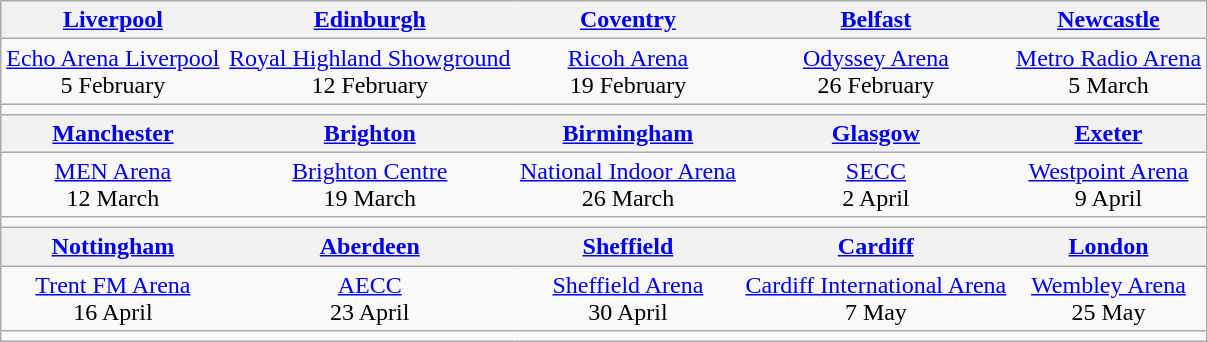<table class="wikitable" style="text-align:center;">
<tr>
<th style="border-left:none; border-right:none;"> <a href='#'>Liverpool</a></th>
<th style="border-left:none; border-right:none;"> <a href='#'>Edinburgh</a></th>
<th style="border-left:none; border-right:none;"> <a href='#'>Coventry</a></th>
<th style="border-left:none; border-right:none;"> <a href='#'>Belfast</a></th>
<th style="border-left:none; border-right:none;"> <a href='#'>Newcastle</a></th>
</tr>
<tr>
<td style="border-left:none; border-right:none;"><a href='#'>Echo Arena Liverpool</a><br>5 February</td>
<td style="border-left:none; border-right:none;"><a href='#'>Royal Highland Showground</a><br>12 February</td>
<td style="border-left:none; border-right:none;"><a href='#'>Ricoh Arena</a><br>19 February</td>
<td style="border-left:none; border-right:none;"><a href='#'>Odyssey Arena</a><br>26 February</td>
<td style="border-left:none; border-right:none;"><a href='#'>Metro Radio Arena</a><br>5 March</td>
</tr>
<tr>
<td style="border:none;"></td>
<td style="border:none;"></td>
<td style="border:none;"></td>
<td style="border:none;"></td>
<td style="border:none;"></td>
</tr>
<tr>
</tr>
<tr>
<th style="border-left:none; border-right:none;"> <a href='#'>Manchester</a></th>
<th style="border-left:none; border-right:none;"> <a href='#'>Brighton</a></th>
<th style="border-left:none; border-right:none;"> <a href='#'>Birmingham</a></th>
<th style="border-left:none; border-right:none;"> <a href='#'>Glasgow</a></th>
<th style="border-left:none; border-right:none;"> <a href='#'>Exeter</a></th>
</tr>
<tr>
<td style="border-left:none; border-right:none;"><a href='#'>MEN Arena</a><br>12 March</td>
<td style="border-left:none; border-right:none;"><a href='#'>Brighton Centre</a><br>19 March</td>
<td style="border-left:none; border-right:none;"><a href='#'>National Indoor Arena</a><br>26 March</td>
<td style="border-left:none; border-right:none;"><a href='#'>SECC</a><br>2 April</td>
<td style="border-left:none; border-right:none;"><a href='#'>Westpoint Arena</a><br>9 April</td>
</tr>
<tr>
<td style="border:none;"></td>
<td style="border:none;"></td>
<td style="border:none;"></td>
<td style="border:none;"></td>
<td style="border:none;"></td>
</tr>
<tr>
</tr>
<tr>
<th style="border-left:none; border-right:none;"> <a href='#'>Nottingham</a></th>
<th style="border-left:none; border-right:none;"> <a href='#'>Aberdeen</a></th>
<th style="border-left:none; border-right:none;"> <a href='#'>Sheffield</a></th>
<th style="border-left:none; border-right:none;"> <a href='#'>Cardiff</a></th>
<th style="border-left:none; border-right:none;"> <a href='#'>London</a></th>
</tr>
<tr>
<td style="border-left:none; border-right:none;"><a href='#'>Trent FM Arena</a><br>16 April</td>
<td style="border-left:none; border-right:none;"><a href='#'>AECC</a><br>23 April</td>
<td style="border-left:none; border-right:none;"><a href='#'>Sheffield Arena</a><br>30 April</td>
<td style="border-left:none; border-right:none;"><a href='#'>Cardiff International Arena</a><br>7 May</td>
<td style="border-left:none; border-right:none;"><a href='#'>Wembley Arena</a><br>25 May</td>
</tr>
<tr>
<td style="border:none;"></td>
<td style="border:none;"></td>
<td style="border:none;"></td>
<td style="border:none;"></td>
<td style="border:none;"></td>
</tr>
</table>
